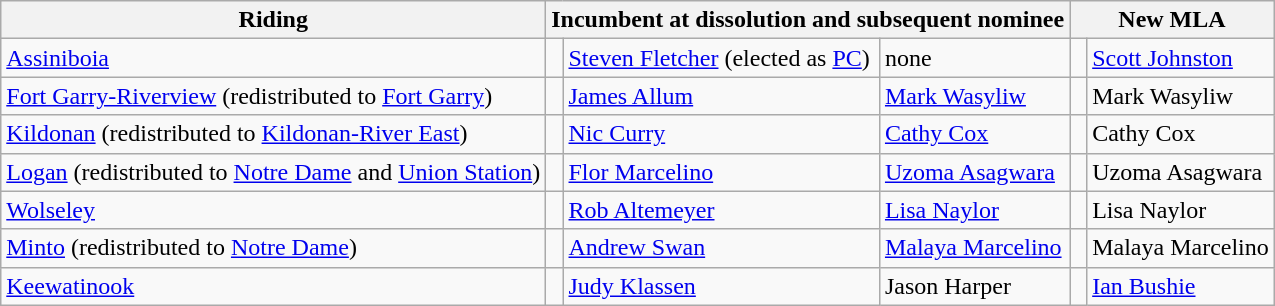<table class="wikitable">
<tr>
<th>Riding</th>
<th colspan="3">Incumbent at dissolution and subsequent nominee</th>
<th colspan="2">New MLA</th>
</tr>
<tr>
<td><a href='#'>Assiniboia</a></td>
<td> </td>
<td><a href='#'>Steven Fletcher</a> (elected as <a href='#'>PC</a>)</td>
<td>none</td>
<td> </td>
<td><a href='#'>Scott Johnston</a></td>
</tr>
<tr>
<td><a href='#'>Fort Garry-Riverview</a> (redistributed to <a href='#'>Fort Garry</a>)</td>
<td> </td>
<td><a href='#'>James Allum</a></td>
<td><a href='#'>Mark Wasyliw</a></td>
<td> </td>
<td>Mark Wasyliw</td>
</tr>
<tr>
<td><a href='#'>Kildonan</a> (redistributed to <a href='#'>Kildonan-River East</a>)</td>
<td> </td>
<td><a href='#'>Nic Curry</a></td>
<td><a href='#'>Cathy Cox</a></td>
<td> </td>
<td>Cathy Cox</td>
</tr>
<tr>
<td><a href='#'>Logan</a> (redistributed to <a href='#'>Notre Dame</a> and <a href='#'>Union Station</a>)</td>
<td> </td>
<td><a href='#'>Flor Marcelino</a></td>
<td><a href='#'>Uzoma Asagwara</a></td>
<td> </td>
<td>Uzoma Asagwara</td>
</tr>
<tr>
<td><a href='#'>Wolseley</a></td>
<td> </td>
<td><a href='#'>Rob Altemeyer</a></td>
<td><a href='#'>Lisa Naylor</a></td>
<td> </td>
<td>Lisa Naylor</td>
</tr>
<tr>
<td><a href='#'>Minto</a> (redistributed to <a href='#'>Notre Dame</a>)</td>
<td> </td>
<td><a href='#'>Andrew Swan</a></td>
<td><a href='#'>Malaya Marcelino</a></td>
<td> </td>
<td>Malaya Marcelino</td>
</tr>
<tr>
<td><a href='#'>Keewatinook</a></td>
<td> </td>
<td><a href='#'>Judy Klassen</a></td>
<td>Jason Harper</td>
<td> </td>
<td><a href='#'>Ian Bushie</a></td>
</tr>
</table>
